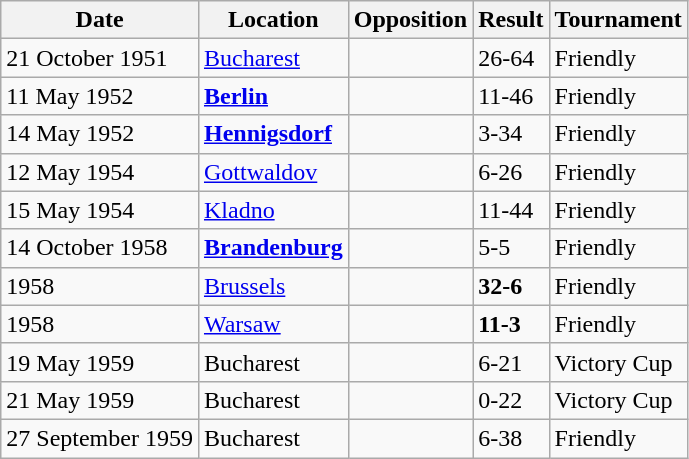<table class="wikitable">
<tr align="left">
<th>Date</th>
<th>Location</th>
<th>Opposition</th>
<th>Result</th>
<th>Tournament</th>
</tr>
<tr>
<td>21 October 1951</td>
<td><a href='#'>Bucharest</a></td>
<td></td>
<td>26-64</td>
<td>Friendly</td>
</tr>
<tr>
<td>11 May 1952</td>
<td><strong><a href='#'>Berlin</a></strong></td>
<td></td>
<td>11-46</td>
<td>Friendly</td>
</tr>
<tr>
<td>14 May 1952</td>
<td><strong><a href='#'>Hennigsdorf</a></strong></td>
<td></td>
<td>3-34</td>
<td>Friendly</td>
</tr>
<tr>
<td>12 May 1954</td>
<td><a href='#'>Gottwaldov</a></td>
<td></td>
<td>6-26</td>
<td>Friendly</td>
</tr>
<tr>
<td>15 May 1954</td>
<td><a href='#'>Kladno</a></td>
<td></td>
<td>11-44</td>
<td>Friendly</td>
</tr>
<tr>
<td>14 October 1958</td>
<td><strong><a href='#'>Brandenburg</a></strong></td>
<td></td>
<td>5-5</td>
<td>Friendly</td>
</tr>
<tr>
<td>1958</td>
<td><a href='#'>Brussels</a></td>
<td></td>
<td><strong>32-6</strong></td>
<td>Friendly</td>
</tr>
<tr>
<td>1958</td>
<td><a href='#'>Warsaw</a></td>
<td></td>
<td><strong>11-3</strong></td>
<td>Friendly</td>
</tr>
<tr>
<td>19 May 1959</td>
<td>Bucharest</td>
<td></td>
<td>6-21</td>
<td>Victory Cup</td>
</tr>
<tr>
<td>21 May 1959</td>
<td>Bucharest</td>
<td></td>
<td>0-22</td>
<td>Victory Cup</td>
</tr>
<tr>
<td>27 September 1959</td>
<td>Bucharest</td>
<td></td>
<td>6-38</td>
<td>Friendly</td>
</tr>
</table>
